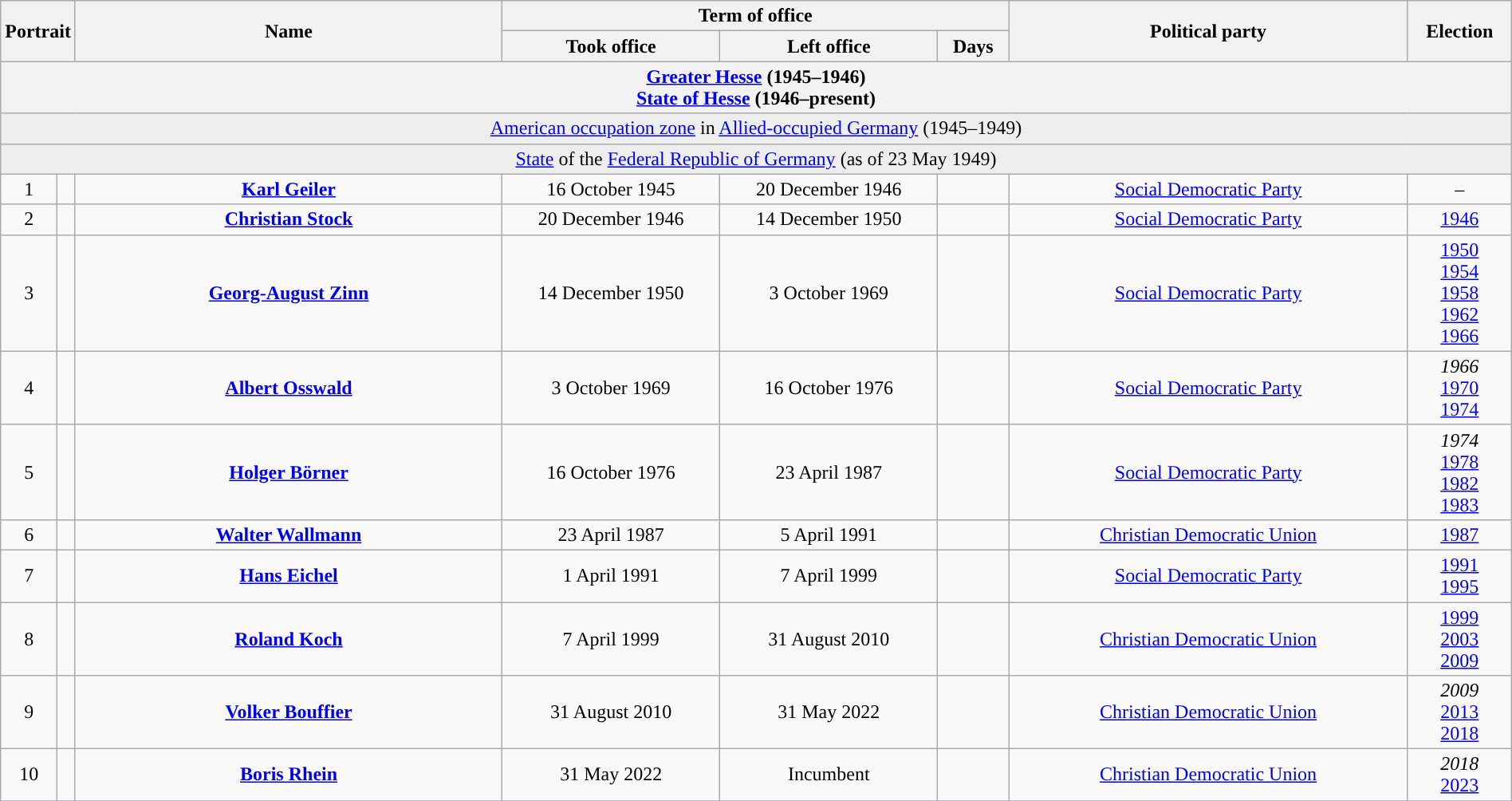<table class="wikitable" style="text-align:center; width:100%; border:1px #AAAAFF solid">
<tr>
<th width=80px rowspan=2 colspan=2>Portrait</th>
<th width=30% rowspan=2>Name<br></th>
<th width=35% colspan=3>Term of office</th>
<th width=28% rowspan=2>Political party</th>
<th width=28% rowspan=2>Election</th>
</tr>
<tr>
<th>Took office</th>
<th>Left office</th>
<th>Days</th>
</tr>
<tr>
<th colspan="8"><a href='#'>Greater Hesse</a> (1945–1946)<br><a href='#'>State of Hesse</a> (1946–present)</th>
</tr>
<tr>
<td bgcolor=#EEEEEE colspan=8><a href='#'>American occupation zone</a> in <a href='#'>Allied-occupied Germany</a> (1945–1949)</td>
</tr>
<tr>
<td bgcolor=#EEEEEE colspan=8><a href='#'>State</a> of the <a href='#'>Federal Republic of Germany</a> (as of 23 May 1949)</td>
</tr>
<tr>
<td style="background:">1</td>
<td></td>
<td><strong><a href='#'>Karl Geiler</a></strong><br></td>
<td>16 October 1945</td>
<td>20 December 1946</td>
<td></td>
<td><a href='#'>Social Democratic Party</a></td>
<td>–</td>
</tr>
<tr>
<td style="background:">2</td>
<td></td>
<td><strong><a href='#'>Christian Stock</a></strong><br></td>
<td>20 December 1946</td>
<td>14 December 1950</td>
<td></td>
<td><a href='#'>Social Democratic Party</a></td>
<td><a href='#'>1946</a></td>
</tr>
<tr>
<td style="background:">3</td>
<td></td>
<td><strong><a href='#'>Georg-August Zinn</a></strong><br></td>
<td>14 December 1950</td>
<td>3 October 1969<br></td>
<td></td>
<td><a href='#'>Social Democratic Party</a></td>
<td><a href='#'>1950</a><br><a href='#'>1954</a><br><a href='#'>1958</a><br><a href='#'>1962</a><br><a href='#'>1966</a></td>
</tr>
<tr>
<td style="background:">4</td>
<td></td>
<td><strong><a href='#'>Albert Osswald</a></strong><br></td>
<td>3 October 1969</td>
<td>16 October 1976<br></td>
<td></td>
<td><a href='#'>Social Democratic Party</a></td>
<td><em>1966</em><br><a href='#'>1970</a><br><a href='#'>1974</a></td>
</tr>
<tr>
<td style="background:">5</td>
<td></td>
<td><strong><a href='#'>Holger Börner</a></strong><br></td>
<td>16 October 1976</td>
<td>23 April 1987</td>
<td></td>
<td><a href='#'>Social Democratic Party</a></td>
<td><em>1974</em><br><a href='#'>1978</a><br><a href='#'>1982</a><br><a href='#'>1983</a></td>
</tr>
<tr>
<td style="background:">6</td>
<td></td>
<td><strong><a href='#'>Walter Wallmann</a></strong><br></td>
<td>23 April 1987</td>
<td>5 April 1991</td>
<td></td>
<td><a href='#'>Christian Democratic Union</a></td>
<td><a href='#'>1987</a></td>
</tr>
<tr>
<td style="background:">7</td>
<td></td>
<td><strong><a href='#'>Hans Eichel</a></strong><br></td>
<td>1 April 1991</td>
<td>7 April 1999</td>
<td></td>
<td><a href='#'>Social Democratic Party</a></td>
<td><a href='#'>1991</a><br><a href='#'>1995</a></td>
</tr>
<tr>
<td style="background:">8</td>
<td></td>
<td><strong><a href='#'>Roland Koch</a></strong><br></td>
<td>7 April 1999</td>
<td>31 August 2010<br></td>
<td></td>
<td><a href='#'>Christian Democratic Union</a></td>
<td><a href='#'>1999</a><br><a href='#'>2003</a><br><a href='#'>2009</a></td>
</tr>
<tr>
<td style="background:">9</td>
<td></td>
<td><strong><a href='#'>Volker Bouffier</a></strong><br></td>
<td>31 August 2010</td>
<td>31 May 2022<br></td>
<td></td>
<td><a href='#'>Christian Democratic Union</a></td>
<td><em>2009</em><br><a href='#'>2013</a><br><a href='#'>2018</a></td>
</tr>
<tr>
<td style="background:">10</td>
<td></td>
<td><strong><a href='#'>Boris Rhein</a></strong><br></td>
<td>31 May 2022</td>
<td>Incumbent</td>
<td></td>
<td><a href='#'>Christian Democratic Union</a></td>
<td><em>2018</em><br><a href='#'>2023</a></td>
</tr>
<tr>
</tr>
</table>
